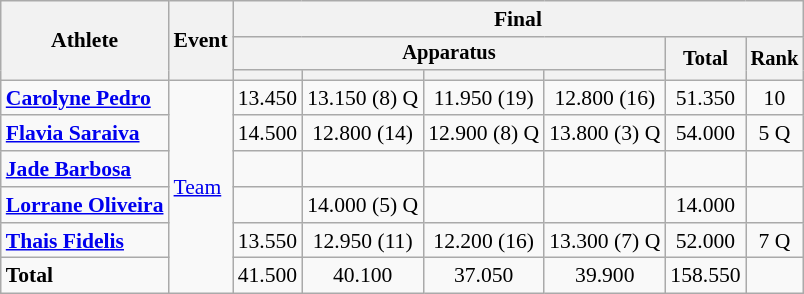<table class="wikitable" style="font-size:90%">
<tr>
<th rowspan=3>Athlete</th>
<th rowspan=3>Event</th>
<th colspan=6>Final</th>
</tr>
<tr style="font-size:95%">
<th colspan=4>Apparatus</th>
<th rowspan=2>Total</th>
<th rowspan=2>Rank</th>
</tr>
<tr style="font-size:95%">
<th></th>
<th></th>
<th></th>
<th></th>
</tr>
<tr align=center>
<td align=left><strong><a href='#'>Carolyne Pedro</a></strong></td>
<td style="text-align:left;" rowspan="6"><a href='#'>Team</a></td>
<td>13.450</td>
<td>13.150 (8) Q</td>
<td>11.950 (19)</td>
<td>12.800 (16)</td>
<td>51.350</td>
<td>10</td>
</tr>
<tr align=center>
<td align=left><strong><a href='#'>Flavia Saraiva</a></strong></td>
<td>14.500</td>
<td>12.800 (14)</td>
<td>12.900 (8) Q</td>
<td>13.800 (3) Q</td>
<td>54.000</td>
<td>5 Q</td>
</tr>
<tr align=center>
<td align=left><strong><a href='#'>Jade Barbosa</a></strong></td>
<td></td>
<td></td>
<td></td>
<td></td>
<td></td>
<td></td>
</tr>
<tr align=center>
<td align=left><strong><a href='#'>Lorrane Oliveira</a></strong></td>
<td></td>
<td>14.000 (5) Q</td>
<td></td>
<td></td>
<td>14.000</td>
<td></td>
</tr>
<tr align=center>
<td align=left><strong><a href='#'>Thais Fidelis</a></strong></td>
<td>13.550</td>
<td>12.950 (11)</td>
<td>12.200 (16)</td>
<td>13.300 (7) Q</td>
<td>52.000</td>
<td>7 Q</td>
</tr>
<tr align=center>
<td align=left><strong>Total</strong></td>
<td>41.500</td>
<td>40.100</td>
<td>37.050</td>
<td>39.900</td>
<td>158.550</td>
<td></td>
</tr>
</table>
